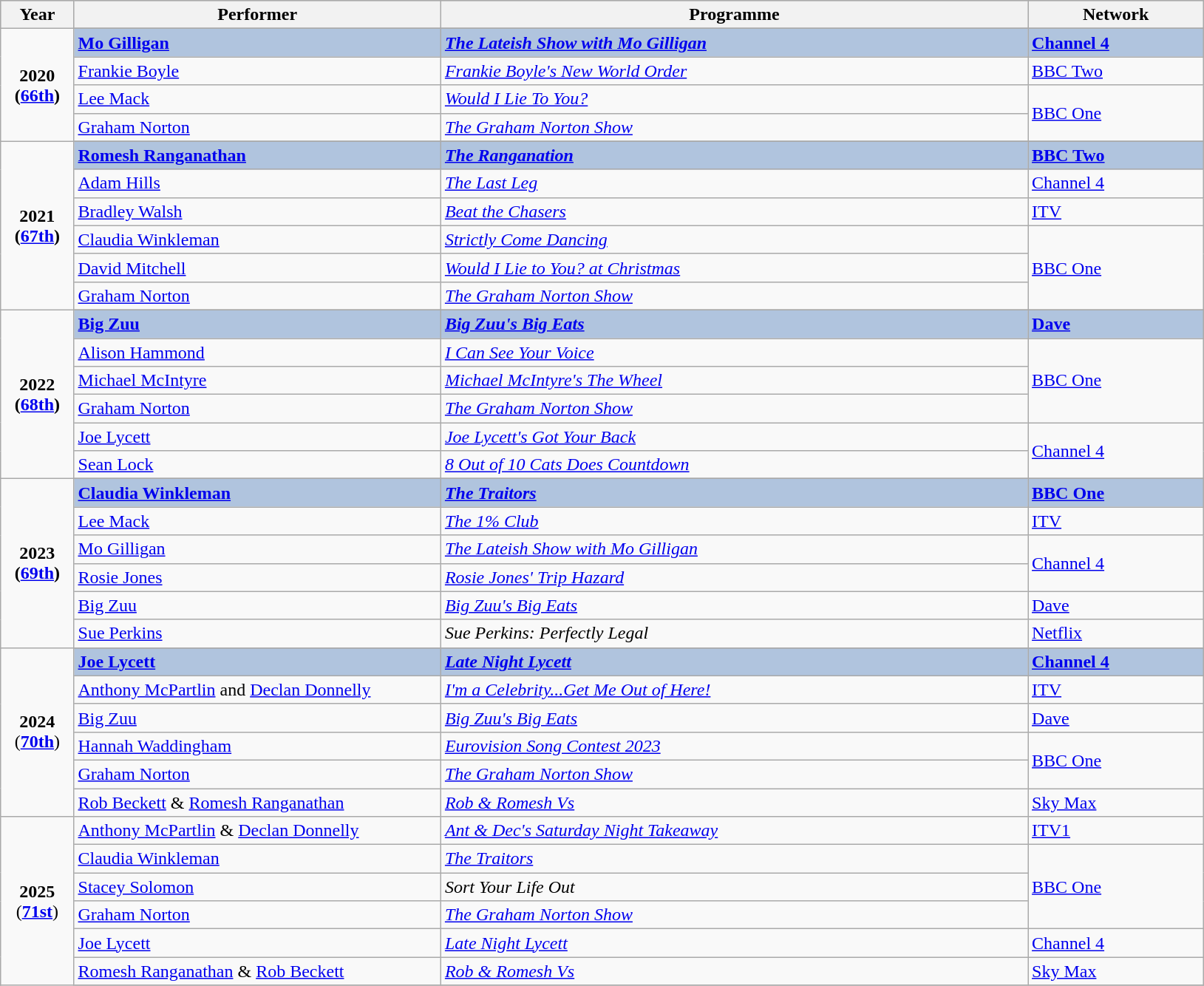<table class="wikitable">
<tr style="background:#bebebe;">
<th style="width:5%;">Year</th>
<th style="width:25%;">Performer</th>
<th style="width:40%;">Programme</th>
<th style="width:12%;">Network</th>
</tr>
<tr>
<td rowspan=5 style="text-align:center"><strong>2020 <br>(<a href='#'>66th</a>)<br></strong></td>
</tr>
<tr style="background:#B0C4DE;">
<td><strong><a href='#'>Mo Gilligan</a></strong></td>
<td><strong><em><a href='#'>The Lateish Show with Mo Gilligan</a></em></strong></td>
<td><strong><a href='#'>Channel 4</a></strong></td>
</tr>
<tr>
<td><a href='#'>Frankie Boyle</a></td>
<td><em><a href='#'>Frankie Boyle's New World Order</a></em></td>
<td><a href='#'>BBC Two</a></td>
</tr>
<tr>
<td><a href='#'>Lee Mack</a></td>
<td><em><a href='#'>Would I Lie To You?</a></em></td>
<td rowspan="2"><a href='#'>BBC One</a></td>
</tr>
<tr>
<td><a href='#'>Graham Norton</a></td>
<td><em><a href='#'>The Graham Norton Show</a></em></td>
</tr>
<tr>
<td rowspan=7 style="text-align:center"><strong>2021 <br>(<a href='#'>67th</a>)<br></strong></td>
</tr>
<tr style="background:#B0C4DE;">
<td><strong><a href='#'>Romesh Ranganathan</a></strong></td>
<td><strong><em><a href='#'>The Ranganation</a></em></strong></td>
<td><strong><a href='#'>BBC Two</a></strong></td>
</tr>
<tr>
<td><a href='#'>Adam Hills</a></td>
<td><em><a href='#'>The Last Leg</a></em></td>
<td><a href='#'>Channel 4</a></td>
</tr>
<tr>
<td><a href='#'>Bradley Walsh</a></td>
<td><em><a href='#'>Beat the Chasers</a></em></td>
<td><a href='#'>ITV</a></td>
</tr>
<tr>
<td><a href='#'>Claudia Winkleman</a></td>
<td><em><a href='#'>Strictly Come Dancing</a></em></td>
<td rowspan="3"><a href='#'>BBC One</a></td>
</tr>
<tr>
<td><a href='#'>David Mitchell</a></td>
<td><em><a href='#'>Would I Lie to You? at Christmas</a></em></td>
</tr>
<tr>
<td><a href='#'>Graham Norton</a></td>
<td><em><a href='#'>The Graham Norton Show</a></em></td>
</tr>
<tr>
<td rowspan=7 style="text-align:center"><strong>2022 <br>(<a href='#'>68th</a>)</strong><br></td>
</tr>
<tr style="background:#B0C4DE;">
<td><strong><a href='#'>Big Zuu</a></strong></td>
<td><strong><em><a href='#'>Big Zuu's Big Eats</a></em></strong></td>
<td><strong><a href='#'>Dave</a></strong></td>
</tr>
<tr>
<td><a href='#'>Alison Hammond</a></td>
<td><em><a href='#'>I Can See Your Voice</a></em></td>
<td rowspan="3"><a href='#'>BBC One</a></td>
</tr>
<tr>
<td><a href='#'>Michael McIntyre</a></td>
<td><em><a href='#'>Michael McIntyre's The Wheel</a></em></td>
</tr>
<tr>
<td><a href='#'>Graham Norton</a></td>
<td><em><a href='#'>The Graham Norton Show</a></em></td>
</tr>
<tr>
<td><a href='#'>Joe Lycett</a></td>
<td><em><a href='#'>Joe Lycett's Got Your Back</a></em></td>
<td rowspan="2"><a href='#'>Channel 4</a></td>
</tr>
<tr>
<td><a href='#'>Sean Lock</a></td>
<td><em><a href='#'>8 Out of 10 Cats Does Countdown</a></em></td>
</tr>
<tr>
<td rowspan=7 style="text-align:center"><strong>2023 <br>(<a href='#'>69th</a>)</strong><br></td>
</tr>
<tr style="background:#B0C4DE;">
<td><strong><a href='#'>Claudia Winkleman</a></strong></td>
<td><strong><em><a href='#'>The Traitors</a></em></strong></td>
<td><strong><a href='#'>BBC One</a></strong></td>
</tr>
<tr>
<td><a href='#'>Lee Mack</a></td>
<td><em><a href='#'>The 1% Club</a></em></td>
<td><a href='#'>ITV</a></td>
</tr>
<tr>
<td><a href='#'>Mo Gilligan</a></td>
<td><em><a href='#'>The Lateish Show with Mo Gilligan</a></em></td>
<td rowspan="2"><a href='#'>Channel 4</a></td>
</tr>
<tr>
<td><a href='#'>Rosie Jones</a></td>
<td><em><a href='#'>Rosie Jones' Trip Hazard</a></em></td>
</tr>
<tr>
<td><a href='#'>Big Zuu</a></td>
<td><em><a href='#'>Big Zuu's Big Eats</a></em></td>
<td><a href='#'>Dave</a></td>
</tr>
<tr>
<td><a href='#'>Sue Perkins</a></td>
<td><em>Sue Perkins: Perfectly Legal</em></td>
<td><a href='#'>Netflix</a></td>
</tr>
<tr>
<td rowspan="7" style="text-align:center;"><strong>2024</strong><br>(<strong><a href='#'>70th</a></strong>)<br></td>
</tr>
<tr style="background:#B0C4DE;">
<td><strong><a href='#'>Joe Lycett</a></strong></td>
<td><strong><em><a href='#'>Late Night Lycett</a></em></strong></td>
<td><strong><a href='#'>Channel 4</a></strong></td>
</tr>
<tr>
<td><a href='#'>Anthony McPartlin</a> and <a href='#'>Declan Donnelly</a></td>
<td><em><a href='#'>I'm a Celebrity...Get Me Out of Here!</a></em></td>
<td><a href='#'>ITV</a></td>
</tr>
<tr>
<td><a href='#'>Big Zuu</a></td>
<td><em><a href='#'>Big Zuu's Big Eats</a></em></td>
<td><a href='#'>Dave</a></td>
</tr>
<tr>
<td><a href='#'>Hannah Waddingham</a></td>
<td><em><a href='#'>Eurovision Song Contest 2023</a> </em></td>
<td rowspan="2"><a href='#'>BBC One</a></td>
</tr>
<tr>
<td><a href='#'>Graham Norton</a></td>
<td><em><a href='#'>The Graham Norton Show</a></em></td>
</tr>
<tr>
<td><a href='#'>Rob Beckett</a> & <a href='#'>Romesh Ranganathan</a></td>
<td><em><a href='#'>Rob & Romesh Vs</a></em></td>
<td><a href='#'>Sky Max</a></td>
</tr>
<tr>
<td rowspan="7" style="text-align:center;"><strong>2025</strong><br>(<strong><a href='#'>71st</a></strong>)<br></td>
<td><a href='#'>Anthony McPartlin</a> & <a href='#'>Declan Donnelly</a></td>
<td><em><a href='#'>Ant & Dec's Saturday Night Takeaway</a></em></td>
<td><a href='#'>ITV1</a></td>
</tr>
<tr>
<td><a href='#'>Claudia Winkleman</a></td>
<td><em><a href='#'>The Traitors</a></em></td>
<td rowspan="3"><a href='#'>BBC One</a></td>
</tr>
<tr>
<td><a href='#'>Stacey Solomon</a></td>
<td><em>Sort Your Life Out</em></td>
</tr>
<tr>
<td><a href='#'>Graham Norton</a></td>
<td><em><a href='#'>The Graham Norton Show</a></em></td>
</tr>
<tr>
<td><a href='#'>Joe Lycett</a></td>
<td><em><a href='#'>Late Night Lycett</a></em></td>
<td><a href='#'>Channel 4</a></td>
</tr>
<tr>
<td><a href='#'>Romesh Ranganathan</a> & <a href='#'>Rob Beckett</a></td>
<td><em><a href='#'>Rob & Romesh Vs</a></em></td>
<td><a href='#'>Sky Max</a></td>
</tr>
<tr>
</tr>
</table>
